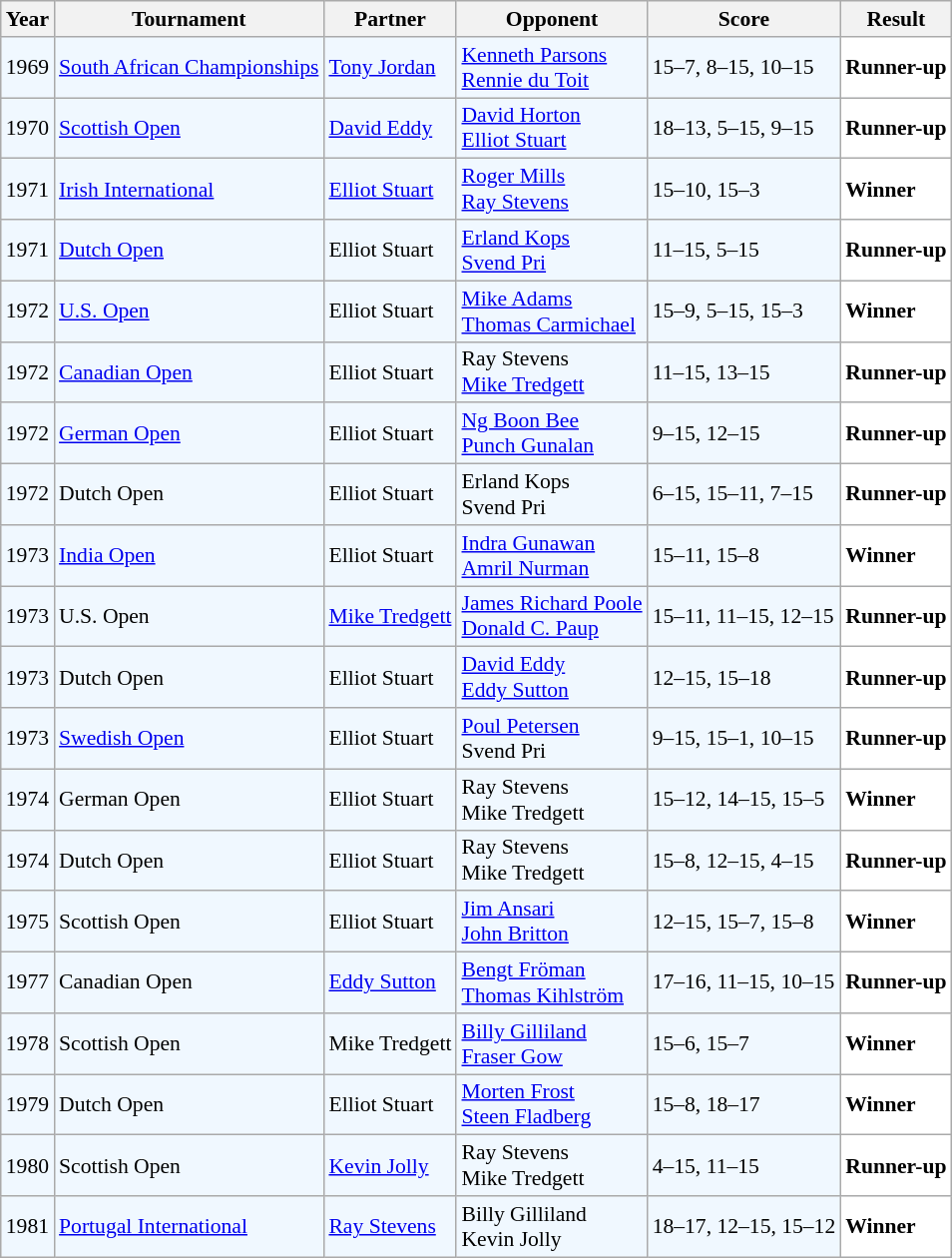<table class="sortable wikitable" style="font-size: 90%;">
<tr>
<th>Year</th>
<th>Tournament</th>
<th>Partner</th>
<th>Opponent</th>
<th>Score</th>
<th>Result</th>
</tr>
<tr style="background:#f0f8ff;">
<td align="center">1969</td>
<td align="left"><a href='#'>South African Championships</a></td>
<td align="left"> <a href='#'>Tony Jordan</a></td>
<td align="left"> <a href='#'>Kenneth Parsons</a><br> <a href='#'>Rennie du Toit</a></td>
<td align="left">15–7, 8–15, 10–15</td>
<td style="text-align:left; background:white"> <strong>Runner-up</strong></td>
</tr>
<tr style="background:#f0f8ff;">
<td align="center">1970</td>
<td align="left"><a href='#'>Scottish Open</a></td>
<td align="left"> <a href='#'>David Eddy</a></td>
<td align="left"> <a href='#'>David Horton</a><br> <a href='#'>Elliot Stuart</a></td>
<td align="left">18–13, 5–15, 9–15</td>
<td style="text-align:left; background:white"> <strong>Runner-up</strong></td>
</tr>
<tr style="background:#f0f8ff;">
<td align="center">1971</td>
<td align="left"><a href='#'>Irish International</a></td>
<td align="left"> <a href='#'>Elliot Stuart</a></td>
<td align="left"> <a href='#'>Roger Mills</a><br> <a href='#'>Ray Stevens</a></td>
<td align="left">15–10, 15–3</td>
<td style="text-align:left; background:white"> <strong>Winner</strong></td>
</tr>
<tr style="background:#f0f8ff;">
<td align="center">1971</td>
<td align="left"><a href='#'>Dutch Open</a></td>
<td align="left"> Elliot Stuart</td>
<td align="left"> <a href='#'>Erland Kops</a><br> <a href='#'>Svend Pri</a></td>
<td align="left">11–15, 5–15</td>
<td style="text-align:left; background:white"> <strong>Runner-up</strong></td>
</tr>
<tr style="background:#f0f8ff;">
<td align="center">1972</td>
<td align="left"><a href='#'>U.S. Open</a></td>
<td align="left"> Elliot Stuart</td>
<td align="left"> <a href='#'>Mike Adams</a><br> <a href='#'>Thomas Carmichael</a></td>
<td align="left">15–9, 5–15, 15–3</td>
<td style="text-align:left; background:white"> <strong>Winner</strong></td>
</tr>
<tr style="background:#f0f8ff;">
<td align="center">1972</td>
<td align="left"><a href='#'>Canadian Open</a></td>
<td align="left"> Elliot Stuart</td>
<td align="left"> Ray Stevens<br> <a href='#'>Mike Tredgett</a></td>
<td align="left">11–15, 13–15</td>
<td style="text-align:left; background:white"> <strong>Runner-up</strong></td>
</tr>
<tr style="background:#f0f8ff;">
<td align="center">1972</td>
<td align="left"><a href='#'>German Open</a></td>
<td align="left"> Elliot Stuart</td>
<td align="left"> <a href='#'>Ng Boon Bee</a><br> <a href='#'>Punch Gunalan</a></td>
<td align="left">9–15, 12–15</td>
<td style="text-align:left; background:white"> <strong>Runner-up</strong></td>
</tr>
<tr style="background:#f0f8ff;">
<td align="center">1972</td>
<td align="left">Dutch Open</td>
<td align="left"> Elliot Stuart</td>
<td align="left"> Erland Kops<br> Svend Pri</td>
<td align="left">6–15, 15–11, 7–15</td>
<td style="text-align:left; background:white"> <strong>Runner-up</strong></td>
</tr>
<tr style="background:#f0f8ff;">
<td align="center">1973</td>
<td align="left"><a href='#'>India Open</a></td>
<td align="left"> Elliot Stuart</td>
<td align="left"> <a href='#'>Indra Gunawan</a><br> <a href='#'>Amril Nurman</a></td>
<td align="left">15–11, 15–8</td>
<td style="text-align:left; background:white"> <strong>Winner</strong></td>
</tr>
<tr style="background:#f0f8ff;">
<td align="center">1973</td>
<td align="left">U.S. Open</td>
<td align="left"> <a href='#'>Mike Tredgett</a></td>
<td align="left"> <a href='#'>James Richard Poole</a><br> <a href='#'>Donald C. Paup</a></td>
<td align="left">15–11, 11–15, 12–15</td>
<td style="text-align:left; background:white"> <strong>Runner-up</strong></td>
</tr>
<tr style="background:#f0f8ff;">
<td align="center">1973</td>
<td align="left">Dutch Open</td>
<td align="left"> Elliot Stuart</td>
<td align="left"> <a href='#'>David Eddy</a><br> <a href='#'>Eddy Sutton</a></td>
<td align="left">12–15, 15–18</td>
<td style="text-align:left; background:white"> <strong>Runner-up</strong></td>
</tr>
<tr style="background:#f0f8ff;">
<td align="center">1973</td>
<td align="left"><a href='#'>Swedish Open</a></td>
<td align="left"> Elliot Stuart</td>
<td align="left"> <a href='#'>Poul Petersen</a><br> Svend Pri</td>
<td align="left">9–15, 15–1, 10–15</td>
<td style="text-align:left; background:white"> <strong>Runner-up</strong></td>
</tr>
<tr style="background:#f0f8ff;">
<td align="center">1974</td>
<td align="left">German Open</td>
<td align="left"> Elliot Stuart</td>
<td align="left"> Ray Stevens<br> Mike Tredgett</td>
<td align="left">15–12, 14–15, 15–5</td>
<td style="text-align:left; background:white"> <strong>Winner</strong></td>
</tr>
<tr style="background:#f0f8ff;">
<td align="center">1974</td>
<td align="left">Dutch Open</td>
<td align="left"> Elliot Stuart</td>
<td align="left"> Ray Stevens<br> Mike Tredgett</td>
<td align="left">15–8, 12–15, 4–15</td>
<td style="text-align:left; background:white"> <strong>Runner-up</strong></td>
</tr>
<tr style="background:#f0f8ff;">
<td align="center">1975</td>
<td align="left">Scottish Open</td>
<td align="left"> Elliot Stuart</td>
<td align="left"> <a href='#'>Jim Ansari</a><br> <a href='#'>John Britton</a></td>
<td align="left">12–15, 15–7, 15–8</td>
<td style="text-align:left; background:white"> <strong>Winner</strong></td>
</tr>
<tr style="background:#f0f8ff;">
<td align="center">1977</td>
<td align="left">Canadian Open</td>
<td align="left"> <a href='#'>Eddy Sutton</a></td>
<td align="left"> <a href='#'>Bengt Fröman</a><br> <a href='#'>Thomas Kihlström</a></td>
<td align="left">17–16, 11–15, 10–15</td>
<td style="text-align:left; background:white"> <strong>Runner-up</strong></td>
</tr>
<tr style="background:#f0f8ff;">
<td align="center">1978</td>
<td align="left">Scottish Open</td>
<td align="left"> Mike Tredgett</td>
<td align="left"> <a href='#'>Billy Gilliland</a><br> <a href='#'>Fraser Gow</a></td>
<td align="left">15–6, 15–7</td>
<td style="text-align:left; background:white"> <strong>Winner</strong></td>
</tr>
<tr style="background:#f0f8ff;">
<td align="center">1979</td>
<td align="left">Dutch Open</td>
<td align="left"> Elliot Stuart</td>
<td align="left"> <a href='#'>Morten Frost</a><br> <a href='#'>Steen Fladberg</a></td>
<td align="left">15–8, 18–17</td>
<td style="text-align:left; background:white"> <strong>Winner</strong></td>
</tr>
<tr style="background:#f0f8ff;">
<td align="center">1980</td>
<td align="left">Scottish Open</td>
<td align="left"> <a href='#'>Kevin Jolly</a></td>
<td align="left"> Ray Stevens<br> Mike Tredgett</td>
<td align="left">4–15, 11–15</td>
<td style="text-align:left; background:white"> <strong>Runner-up</strong></td>
</tr>
<tr style="background:#f0f8ff;">
<td align="center">1981</td>
<td align="left"><a href='#'>Portugal International</a></td>
<td align="left"> <a href='#'>Ray Stevens</a></td>
<td align="left"> Billy Gilliland<br> Kevin Jolly</td>
<td align="left">18–17, 12–15, 15–12</td>
<td style="text-align:left; background:white"> <strong>Winner</strong></td>
</tr>
</table>
